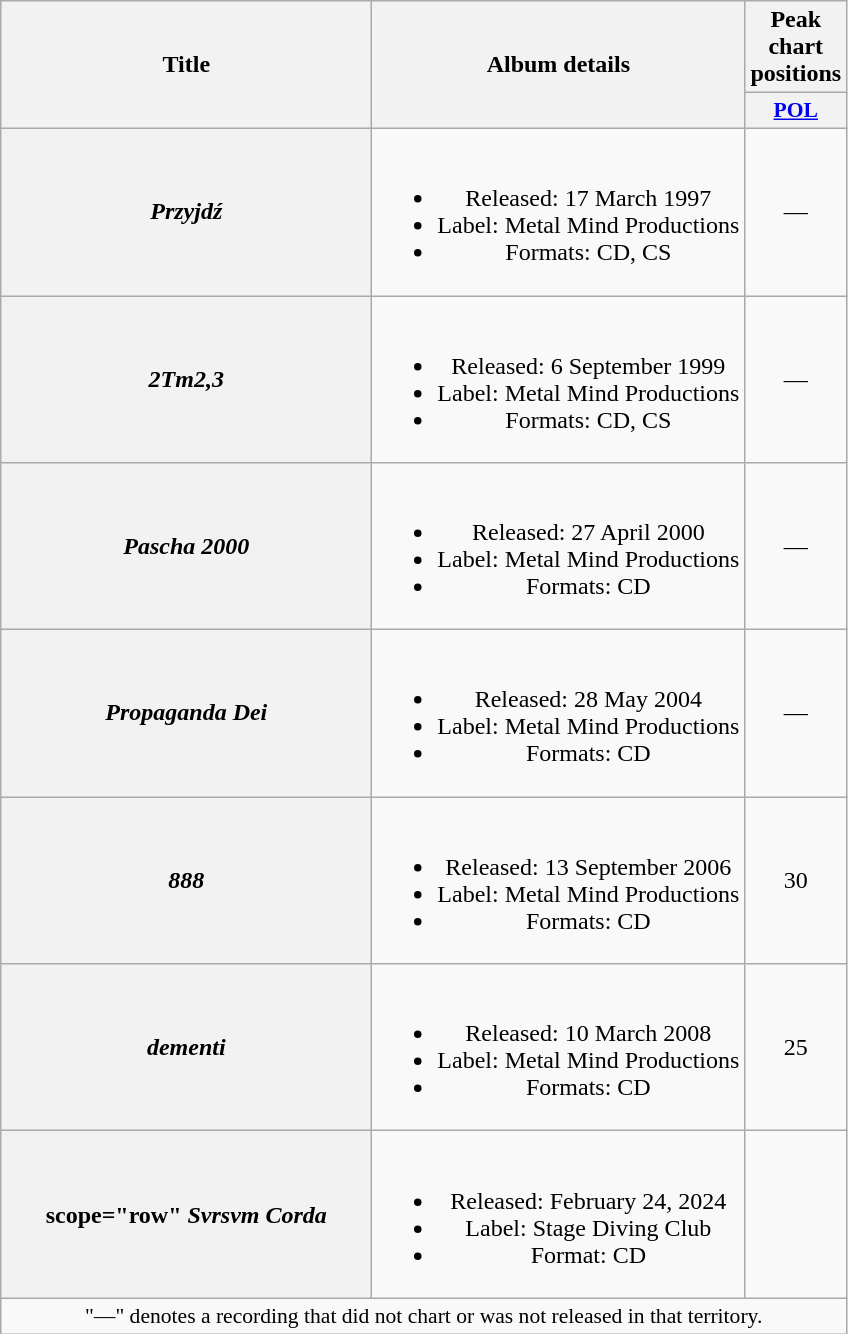<table class="wikitable plainrowheaders" style="text-align:center;">
<tr>
<th scope="col" rowspan="2" style="width:15em;">Title</th>
<th scope="col" rowspan="2">Album details</th>
<th scope="col" colspan="1">Peak chart positions</th>
</tr>
<tr>
<th scope="col" style="width:3em;font-size:90%;"><a href='#'>POL</a><br></th>
</tr>
<tr>
<th scope="row"><em>Przyjdź</em></th>
<td><br><ul><li>Released: 17 March 1997</li><li>Label: Metal Mind Productions</li><li>Formats: CD, CS</li></ul></td>
<td>—</td>
</tr>
<tr>
<th scope="row"><em>2Tm2,3</em></th>
<td><br><ul><li>Released: 6 September 1999</li><li>Label: Metal Mind Productions</li><li>Formats: CD, CS</li></ul></td>
<td>—</td>
</tr>
<tr>
<th scope="row"><em>Pascha 2000</em></th>
<td><br><ul><li>Released: 27 April 2000</li><li>Label: Metal Mind Productions</li><li>Formats: CD</li></ul></td>
<td>—</td>
</tr>
<tr>
<th scope="row"><em>Propaganda Dei</em></th>
<td><br><ul><li>Released: 28 May 2004</li><li>Label: Metal Mind Productions</li><li>Formats: CD</li></ul></td>
<td>—</td>
</tr>
<tr>
<th scope="row"><em>888</em></th>
<td><br><ul><li>Released: 13 September 2006</li><li>Label: Metal Mind Productions</li><li>Formats: CD</li></ul></td>
<td>30</td>
</tr>
<tr>
<th scope="row"><em>dementi</em></th>
<td><br><ul><li>Released: 10 March 2008</li><li>Label: Metal Mind Productions</li><li>Formats: CD</li></ul></td>
<td>25</td>
</tr>
<tr>
<th>scope="row" <em>Svrsvm Corda</em></th>
<td><br><ul><li>Released: February 24, 2024</li><li>Label: Stage Diving Club</li><li>Format: CD</li></ul></td>
<td></td>
</tr>
<tr>
<td colspan="10" style="font-size:90%">"—" denotes a recording that did not chart or was not released in that territory.</td>
</tr>
</table>
